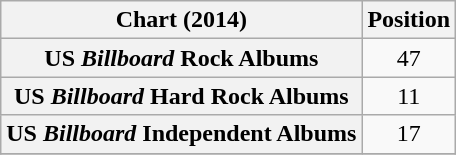<table class="wikitable plainrowheaders sortable" style="text-align:center">
<tr>
<th scope="col">Chart (2014)</th>
<th scope="col">Position</th>
</tr>
<tr>
<th scope="row">US <em>Billboard</em> Rock Albums</th>
<td>47</td>
</tr>
<tr>
<th scope="row">US <em>Billboard</em> Hard Rock Albums</th>
<td>11</td>
</tr>
<tr>
<th scope="row">US <em>Billboard</em> Independent Albums</th>
<td>17</td>
</tr>
<tr>
</tr>
</table>
